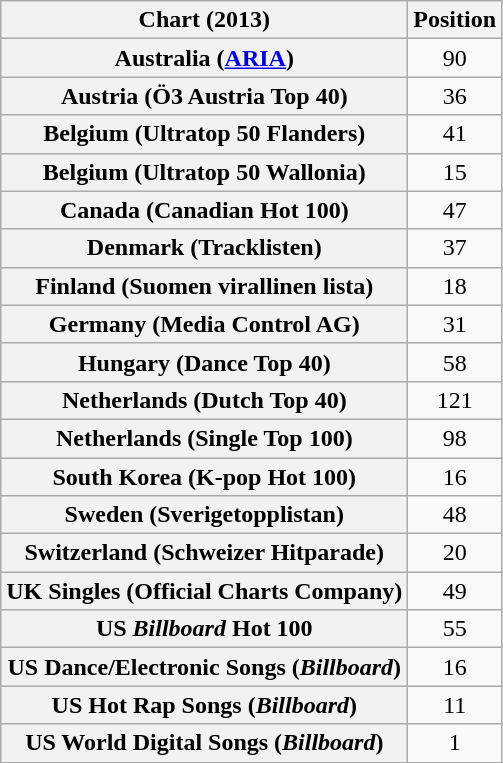<table class="wikitable plainrowheaders sortable">
<tr>
<th scope="col">Chart (2013)</th>
<th scope="col">Position</th>
</tr>
<tr>
<th scope="row">Australia (<a href='#'>ARIA</a>)</th>
<td style="text-align:center;">90</td>
</tr>
<tr>
<th scope="row">Austria (Ö3 Austria Top 40)</th>
<td style="text-align:center;">36</td>
</tr>
<tr>
<th scope="row">Belgium (Ultratop 50 Flanders)</th>
<td style="text-align:center;">41</td>
</tr>
<tr>
<th scope="row">Belgium (Ultratop 50 Wallonia)</th>
<td style="text-align:center;">15</td>
</tr>
<tr>
<th scope="row">Canada (Canadian Hot 100)</th>
<td style="text-align:center;">47</td>
</tr>
<tr>
<th scope="row">Denmark (Tracklisten)</th>
<td style="text-align:center;">37</td>
</tr>
<tr>
<th scope="row">Finland (Suomen virallinen lista)</th>
<td style="text-align:center;">18</td>
</tr>
<tr>
<th scope="row">Germany (Media Control AG)</th>
<td style="text-align:center;">31</td>
</tr>
<tr>
<th scope="row">Hungary (Dance Top 40)</th>
<td style="text-align:center;">58</td>
</tr>
<tr>
<th scope="row">Netherlands (Dutch Top 40)</th>
<td align="center">121</td>
</tr>
<tr>
<th scope="row">Netherlands (Single Top 100)</th>
<td style="text-align:center;">98</td>
</tr>
<tr>
<th scope="row">South Korea (K-pop Hot 100)</th>
<td style="text-align:center;">16</td>
</tr>
<tr>
<th scope="row">Sweden (Sverigetopplistan)</th>
<td style="text-align:center;">48</td>
</tr>
<tr>
<th scope="row">Switzerland (Schweizer Hitparade)</th>
<td style="text-align:center;">20</td>
</tr>
<tr>
<th scope="row">UK Singles (Official Charts Company)</th>
<td style="text-align:center;">49</td>
</tr>
<tr>
<th scope="row">US <em>Billboard</em> Hot 100</th>
<td style="text-align:center;">55</td>
</tr>
<tr>
<th scope="row">US Dance/Electronic Songs (<em>Billboard</em>)</th>
<td style="text-align:center;">16</td>
</tr>
<tr>
<th scope="row">US Hot Rap Songs (<em>Billboard</em>)</th>
<td style="text-align:center;">11</td>
</tr>
<tr>
<th scope="row">US World Digital Songs (<em>Billboard</em>)</th>
<td style="text-align:center;">1</td>
</tr>
</table>
